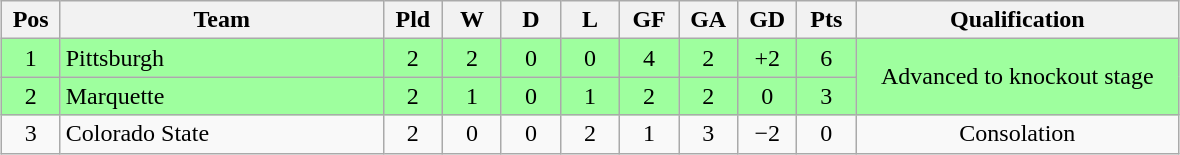<table class="wikitable" style="text-align:center; margin: 1em auto">
<tr>
<th style="width:2em">Pos</th>
<th style="width:13em">Team</th>
<th style="width:2em">Pld</th>
<th style="width:2em">W</th>
<th style="width:2em">D</th>
<th style="width:2em">L</th>
<th style="width:2em">GF</th>
<th style="width:2em">GA</th>
<th style="width:2em">GD</th>
<th style="width:2em">Pts</th>
<th style="width:13em">Qualification</th>
</tr>
<tr bgcolor="#9eff9e">
<td>1</td>
<td style="text-align:left">Pittsburgh</td>
<td>2</td>
<td>2</td>
<td>0</td>
<td>0</td>
<td>4</td>
<td>2</td>
<td>+2</td>
<td>6</td>
<td rowspan="2">Advanced to knockout stage</td>
</tr>
<tr bgcolor="#9eff9e">
<td>2</td>
<td style="text-align:left">Marquette</td>
<td>2</td>
<td>1</td>
<td>0</td>
<td>1</td>
<td>2</td>
<td>2</td>
<td>0</td>
<td>3</td>
</tr>
<tr>
<td>3</td>
<td style="text-align:left">Colorado State</td>
<td>2</td>
<td>0</td>
<td>0</td>
<td>2</td>
<td>1</td>
<td>3</td>
<td>−2</td>
<td>0</td>
<td>Consolation</td>
</tr>
</table>
